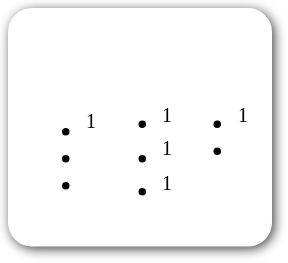<table style="border-radius:1em; box-shadow:0.1em 0.1em 0.5em rgba(0,0,0,0.75); background:white; border:1px solid white; padding:5px;">
<tr style="vertical-align:top;">
<td><br><table>
<tr>
<td><br><ul><li><sup>1</sup></li><li></li><li></li></ul></td>
<td valign=top><br><ul><li><sup>1</sup></li><li><sup>1</sup></li><li><sup>1</sup></li></ul></td>
<td valign=top><br><ul><li><sup>1</sup></li><li></li></ul></td>
<td></td>
</tr>
</table>
</td>
</tr>
</table>
